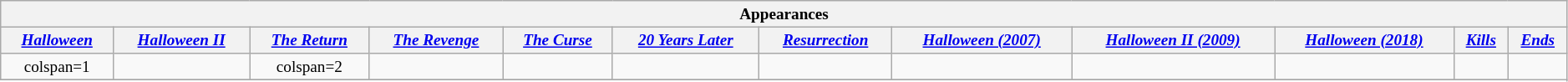<table class="wikitable" style="text-align:center; width:99%; font-size:80%">
<tr>
<th scope="col" colspan="13">Appearances</th>
</tr>
<tr>
<th scope="row"><em><a href='#'>Halloween</a></em></th>
<th scope="row"><em><a href='#'>Halloween II</a></em></th>
<th scope="row"><em><a href='#'>The Return</a></em></th>
<th scope="row"><em><a href='#'>The Revenge</a></em></th>
<th scope="row"><em><a href='#'>The Curse</a></em></th>
<th scope="row"><em><a href='#'>20 Years Later</a></em></th>
<th scope="row"><em><a href='#'>Resurrection</a></em></th>
<th scope="row"><em><a href='#'>Halloween (2007)</a></em></th>
<th scope="row"><em><a href='#'>Halloween II (2009)</a></em></th>
<th scope="row"><em><a href='#'>Halloween (2018)</a></em></th>
<th scope="row"><em><a href='#'>Kills</a></em></th>
<th scope="row"><em><a href='#'>Ends</a></em></th>
</tr>
<tr>
<td>colspan=1 </td>
<td></td>
<td>colspan=2 </td>
<td></td>
<td></td>
<td></td>
<td></td>
<td></td>
<td></td>
<td></td>
<td></td>
</tr>
<tr>
</tr>
</table>
